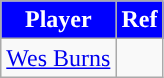<table class="wikitable" style="text-align:center">
<tr>
<th style="background:blue; color:white; width=0%">Player</th>
<th style="background:blue; color:white; width=0%">Ref</th>
</tr>
<tr>
<td> <a href='#'>Wes Burns</a></td>
<td></td>
</tr>
</table>
